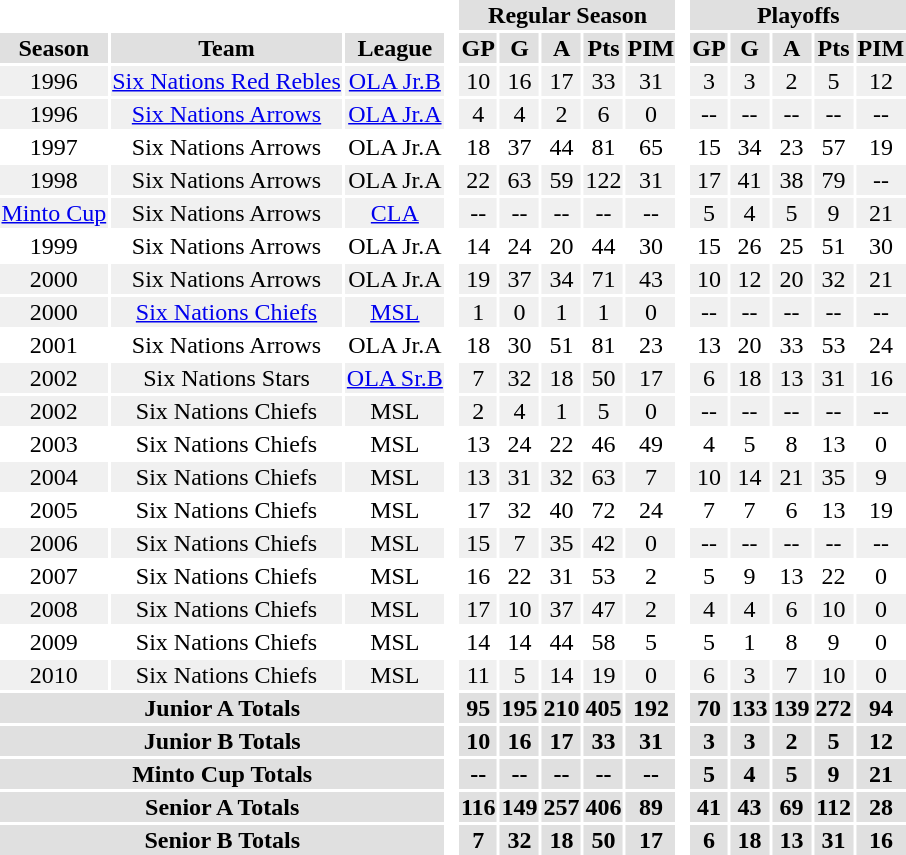<table style="text-align:center">
<tr bgcolor="#e0e0e0">
<th colspan="3" bgcolor="#ffffff"> </th>
<th rowspan="99" bgcolor="#ffffff"> </th>
<th colspan="5">Regular Season</th>
<th rowspan="99" bgcolor="#ffffff"> </th>
<th colspan="5">Playoffs</th>
</tr>
<tr bgcolor="#e0e0e0">
<th>Season</th>
<th>Team</th>
<th>League</th>
<th>GP</th>
<th>G</th>
<th>A</th>
<th>Pts</th>
<th>PIM</th>
<th>GP</th>
<th>G</th>
<th>A</th>
<th>Pts</th>
<th>PIM</th>
</tr>
<tr bgcolor="#f0f0f0">
<td>1996</td>
<td><a href='#'>Six Nations Red Rebles</a></td>
<td><a href='#'>OLA Jr.B</a></td>
<td>10</td>
<td>16</td>
<td>17</td>
<td>33</td>
<td>31</td>
<td>3</td>
<td>3</td>
<td>2</td>
<td>5</td>
<td>12</td>
</tr>
<tr bgcolor="#f0f0f0">
<td>1996</td>
<td><a href='#'>Six Nations Arrows</a></td>
<td><a href='#'>OLA Jr.A</a></td>
<td>4</td>
<td>4</td>
<td>2</td>
<td>6</td>
<td>0</td>
<td>--</td>
<td>--</td>
<td>--</td>
<td>--</td>
<td>--</td>
</tr>
<tr>
<td>1997</td>
<td>Six Nations Arrows</td>
<td>OLA Jr.A</td>
<td>18</td>
<td>37</td>
<td>44</td>
<td>81</td>
<td>65</td>
<td>15</td>
<td>34</td>
<td>23</td>
<td>57</td>
<td>19</td>
</tr>
<tr bgcolor="#f0f0f0">
<td>1998</td>
<td>Six Nations Arrows</td>
<td>OLA Jr.A</td>
<td>22</td>
<td>63</td>
<td>59</td>
<td>122</td>
<td>31</td>
<td>17</td>
<td>41</td>
<td>38</td>
<td>79</td>
<td>--</td>
</tr>
<tr bgcolor="#f0f0f0">
<td><a href='#'>Minto Cup</a></td>
<td>Six Nations Arrows</td>
<td><a href='#'>CLA</a></td>
<td>--</td>
<td>--</td>
<td>--</td>
<td>--</td>
<td>--</td>
<td>5</td>
<td>4</td>
<td>5</td>
<td>9</td>
<td>21</td>
</tr>
<tr>
<td>1999</td>
<td>Six Nations Arrows</td>
<td>OLA Jr.A</td>
<td>14</td>
<td>24</td>
<td>20</td>
<td>44</td>
<td>30</td>
<td>15</td>
<td>26</td>
<td>25</td>
<td>51</td>
<td>30</td>
</tr>
<tr bgcolor="#f0f0f0">
<td>2000</td>
<td>Six Nations Arrows</td>
<td>OLA Jr.A</td>
<td>19</td>
<td>37</td>
<td>34</td>
<td>71</td>
<td>43</td>
<td>10</td>
<td>12</td>
<td>20</td>
<td>32</td>
<td>21</td>
</tr>
<tr bgcolor="#f0f0f0">
<td>2000</td>
<td><a href='#'>Six Nations Chiefs</a></td>
<td><a href='#'>MSL</a></td>
<td>1</td>
<td>0</td>
<td>1</td>
<td>1</td>
<td>0</td>
<td>--</td>
<td>--</td>
<td>--</td>
<td>--</td>
<td>--</td>
</tr>
<tr>
<td>2001</td>
<td>Six Nations Arrows</td>
<td>OLA Jr.A</td>
<td>18</td>
<td>30</td>
<td>51</td>
<td>81</td>
<td>23</td>
<td>13</td>
<td>20</td>
<td>33</td>
<td>53</td>
<td>24</td>
</tr>
<tr bgcolor="#f0f0f0">
<td>2002</td>
<td>Six Nations Stars</td>
<td><a href='#'>OLA Sr.B</a></td>
<td>7</td>
<td>32</td>
<td>18</td>
<td>50</td>
<td>17</td>
<td>6</td>
<td>18</td>
<td>13</td>
<td>31</td>
<td>16</td>
</tr>
<tr bgcolor="#f0f0f0">
<td>2002</td>
<td>Six Nations Chiefs</td>
<td>MSL</td>
<td>2</td>
<td>4</td>
<td>1</td>
<td>5</td>
<td>0</td>
<td>--</td>
<td>--</td>
<td>--</td>
<td>--</td>
<td>--</td>
</tr>
<tr>
<td>2003</td>
<td>Six Nations Chiefs</td>
<td>MSL</td>
<td>13</td>
<td>24</td>
<td>22</td>
<td>46</td>
<td>49</td>
<td>4</td>
<td>5</td>
<td>8</td>
<td>13</td>
<td>0</td>
</tr>
<tr bgcolor="#f0f0f0">
<td>2004</td>
<td>Six Nations Chiefs</td>
<td>MSL</td>
<td>13</td>
<td>31</td>
<td>32</td>
<td>63</td>
<td>7</td>
<td>10</td>
<td>14</td>
<td>21</td>
<td>35</td>
<td>9</td>
</tr>
<tr>
<td>2005</td>
<td>Six Nations Chiefs</td>
<td>MSL</td>
<td>17</td>
<td>32</td>
<td>40</td>
<td>72</td>
<td>24</td>
<td>7</td>
<td>7</td>
<td>6</td>
<td>13</td>
<td>19</td>
</tr>
<tr bgcolor="#f0f0f0">
<td>2006</td>
<td>Six Nations Chiefs</td>
<td>MSL</td>
<td>15</td>
<td>7</td>
<td>35</td>
<td>42</td>
<td>0</td>
<td>--</td>
<td>--</td>
<td>--</td>
<td>--</td>
<td>--</td>
</tr>
<tr>
<td>2007</td>
<td>Six Nations Chiefs</td>
<td>MSL</td>
<td>16</td>
<td>22</td>
<td>31</td>
<td>53</td>
<td>2</td>
<td>5</td>
<td>9</td>
<td>13</td>
<td>22</td>
<td>0</td>
</tr>
<tr bgcolor="#f0f0f0">
<td>2008</td>
<td>Six Nations Chiefs</td>
<td>MSL</td>
<td>17</td>
<td>10</td>
<td>37</td>
<td>47</td>
<td>2</td>
<td>4</td>
<td>4</td>
<td>6</td>
<td>10</td>
<td>0</td>
</tr>
<tr>
<td>2009</td>
<td>Six Nations Chiefs</td>
<td>MSL</td>
<td>14</td>
<td>14</td>
<td>44</td>
<td>58</td>
<td>5</td>
<td>5</td>
<td>1</td>
<td>8</td>
<td>9</td>
<td>0</td>
</tr>
<tr bgcolor="#f0f0f0">
<td>2010</td>
<td>Six Nations Chiefs</td>
<td>MSL</td>
<td>11</td>
<td>5</td>
<td>14</td>
<td>19</td>
<td>0</td>
<td>6</td>
<td>3</td>
<td>7</td>
<td>10</td>
<td>0</td>
</tr>
<tr bgcolor="#e0e0e0">
<th colspan="3">Junior A Totals</th>
<th>95</th>
<th>195</th>
<th>210</th>
<th>405</th>
<th>192</th>
<th>70</th>
<th>133</th>
<th>139</th>
<th>272</th>
<th>94</th>
</tr>
<tr bgcolor="#e0e0e0">
<th colspan="3">Junior B Totals</th>
<th>10</th>
<th>16</th>
<th>17</th>
<th>33</th>
<th>31</th>
<th>3</th>
<th>3</th>
<th>2</th>
<th>5</th>
<th>12</th>
</tr>
<tr bgcolor="#e0e0e0">
<th colspan="3">Minto Cup Totals</th>
<th>--</th>
<th>--</th>
<th>--</th>
<th>--</th>
<th>--</th>
<th>5</th>
<th>4</th>
<th>5</th>
<th>9</th>
<th>21</th>
</tr>
<tr bgcolor="#e0e0e0">
<th colspan="3">Senior A Totals</th>
<th>116</th>
<th>149</th>
<th>257</th>
<th>406</th>
<th>89</th>
<th>41</th>
<th>43</th>
<th>69</th>
<th>112</th>
<th>28</th>
</tr>
<tr bgcolor="#e0e0e0">
<th colspan="3">Senior B Totals</th>
<th>7</th>
<th>32</th>
<th>18</th>
<th>50</th>
<th>17</th>
<th>6</th>
<th>18</th>
<th>13</th>
<th>31</th>
<th>16</th>
</tr>
</table>
